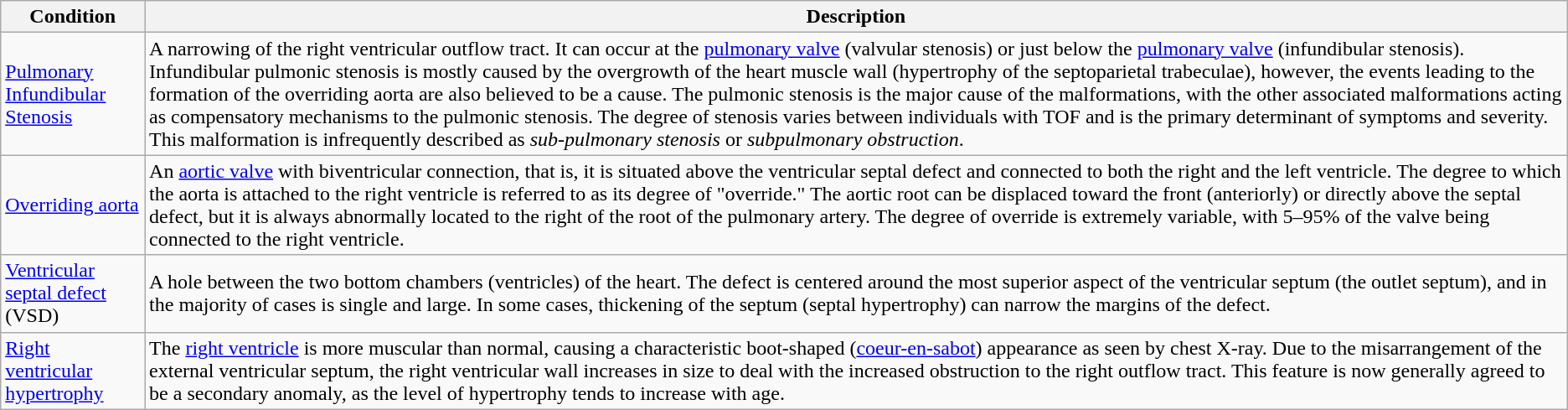<table class="wikitable">
<tr>
<th>Condition</th>
<th>Description</th>
</tr>
<tr>
<td><a href='#'>Pulmonary Infundibular Stenosis</a></td>
<td>A narrowing of the right ventricular outflow tract. It can occur at the <a href='#'>pulmonary valve</a> (valvular stenosis) or just below the <a href='#'>pulmonary valve</a> (infundibular stenosis). Infundibular pulmonic stenosis is mostly caused by the overgrowth of the heart muscle wall (hypertrophy of the septoparietal trabeculae), however, the events leading to the formation of the overriding aorta are also believed to be a cause. The pulmonic stenosis is the major cause of the malformations, with the other associated malformations acting as compensatory mechanisms to the pulmonic stenosis. The degree of stenosis varies between individuals with TOF and is the primary determinant of symptoms and severity. This malformation is infrequently described as <em>sub-pulmonary stenosis</em> or <em>subpulmonary obstruction</em>.</td>
</tr>
<tr>
<td><a href='#'>Overriding aorta</a></td>
<td>An <a href='#'>aortic valve</a> with biventricular connection, that is, it is situated above the ventricular septal defect and connected to both the right and the left ventricle. The degree to which the aorta is attached to the right ventricle is referred to as its degree of "override." The aortic root can be displaced toward the front (anteriorly) or directly above the septal defect, but it is always abnormally located to the right of the root of the pulmonary artery. The degree of override is extremely variable, with 5–95% of the valve being connected to the right ventricle.</td>
</tr>
<tr>
<td><a href='#'>Ventricular septal defect</a> (VSD)</td>
<td>A hole between the two bottom chambers (ventricles) of the heart. The defect is centered around the most superior aspect of the ventricular septum (the outlet septum), and in the majority of cases is single and large. In some cases, thickening of the septum (septal hypertrophy) can narrow the margins of the defect.</td>
</tr>
<tr>
<td><a href='#'>Right ventricular hypertrophy</a></td>
<td>The <a href='#'>right ventricle</a> is more muscular than normal, causing a characteristic boot-shaped (<a href='#'>coeur-en-sabot</a>) appearance as seen by chest X-ray. Due to the misarrangement of the external ventricular septum, the right ventricular wall increases in size to deal with the increased obstruction to the right outflow tract. This feature is now generally agreed to be a secondary anomaly, as the level of hypertrophy tends to increase with age.</td>
</tr>
</table>
